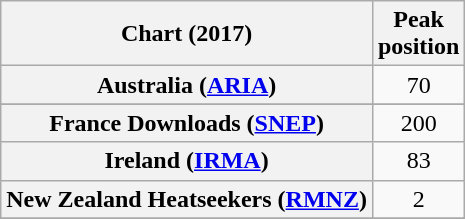<table class="wikitable sortable plainrowheaders" style="text-align:center">
<tr>
<th scope="col">Chart (2017)</th>
<th scope="col">Peak<br> position</th>
</tr>
<tr>
<th scope="row">Australia (<a href='#'>ARIA</a>)</th>
<td>70</td>
</tr>
<tr>
</tr>
<tr>
</tr>
<tr>
<th scope="row">France Downloads (<a href='#'>SNEP</a>)</th>
<td>200</td>
</tr>
<tr>
<th scope="row">Ireland (<a href='#'>IRMA</a>)</th>
<td>83</td>
</tr>
<tr>
<th scope="row">New Zealand Heatseekers (<a href='#'>RMNZ</a>)</th>
<td>2</td>
</tr>
<tr>
</tr>
<tr>
</tr>
<tr>
</tr>
<tr>
</tr>
<tr>
</tr>
<tr>
</tr>
<tr>
</tr>
</table>
